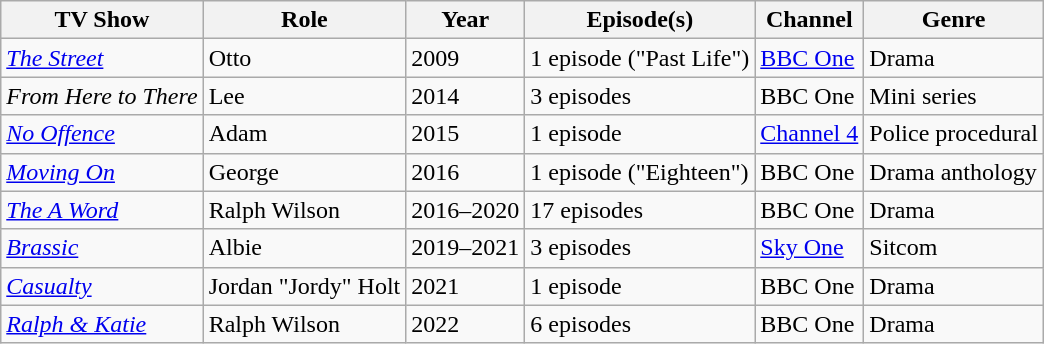<table class="wikitable">
<tr>
<th>TV Show</th>
<th>Role</th>
<th>Year</th>
<th>Episode(s)</th>
<th>Channel</th>
<th>Genre</th>
</tr>
<tr>
<td><a href='#'><em>The Street</em></a></td>
<td>Otto</td>
<td>2009</td>
<td>1 episode ("Past Life")</td>
<td><a href='#'>BBC One</a></td>
<td>Drama</td>
</tr>
<tr>
<td><em>From Here to There</em></td>
<td>Lee</td>
<td>2014</td>
<td>3 episodes</td>
<td>BBC One</td>
<td>Mini series</td>
</tr>
<tr>
<td><em><a href='#'>No Offence</a></em></td>
<td>Adam</td>
<td>2015</td>
<td>1 episode</td>
<td><a href='#'>Channel 4</a></td>
<td>Police procedural</td>
</tr>
<tr>
<td><em><a href='#'>Moving On</a></em></td>
<td>George</td>
<td>2016</td>
<td>1 episode ("Eighteen")</td>
<td>BBC One</td>
<td>Drama anthology</td>
</tr>
<tr>
<td><em><a href='#'>The A Word</a></em></td>
<td>Ralph Wilson</td>
<td>2016–2020</td>
<td>17 episodes</td>
<td>BBC One</td>
<td>Drama</td>
</tr>
<tr>
<td><em><a href='#'>Brassic</a></em></td>
<td>Albie</td>
<td>2019–2021</td>
<td>3 episodes</td>
<td><a href='#'>Sky One</a></td>
<td>Sitcom</td>
</tr>
<tr>
<td><em><a href='#'>Casualty</a></em></td>
<td>Jordan "Jordy" Holt</td>
<td>2021</td>
<td>1 episode</td>
<td>BBC One</td>
<td>Drama</td>
</tr>
<tr>
<td><em><a href='#'>Ralph & Katie</a></em></td>
<td>Ralph Wilson</td>
<td>2022</td>
<td>6 episodes</td>
<td>BBC One</td>
<td>Drama</td>
</tr>
</table>
